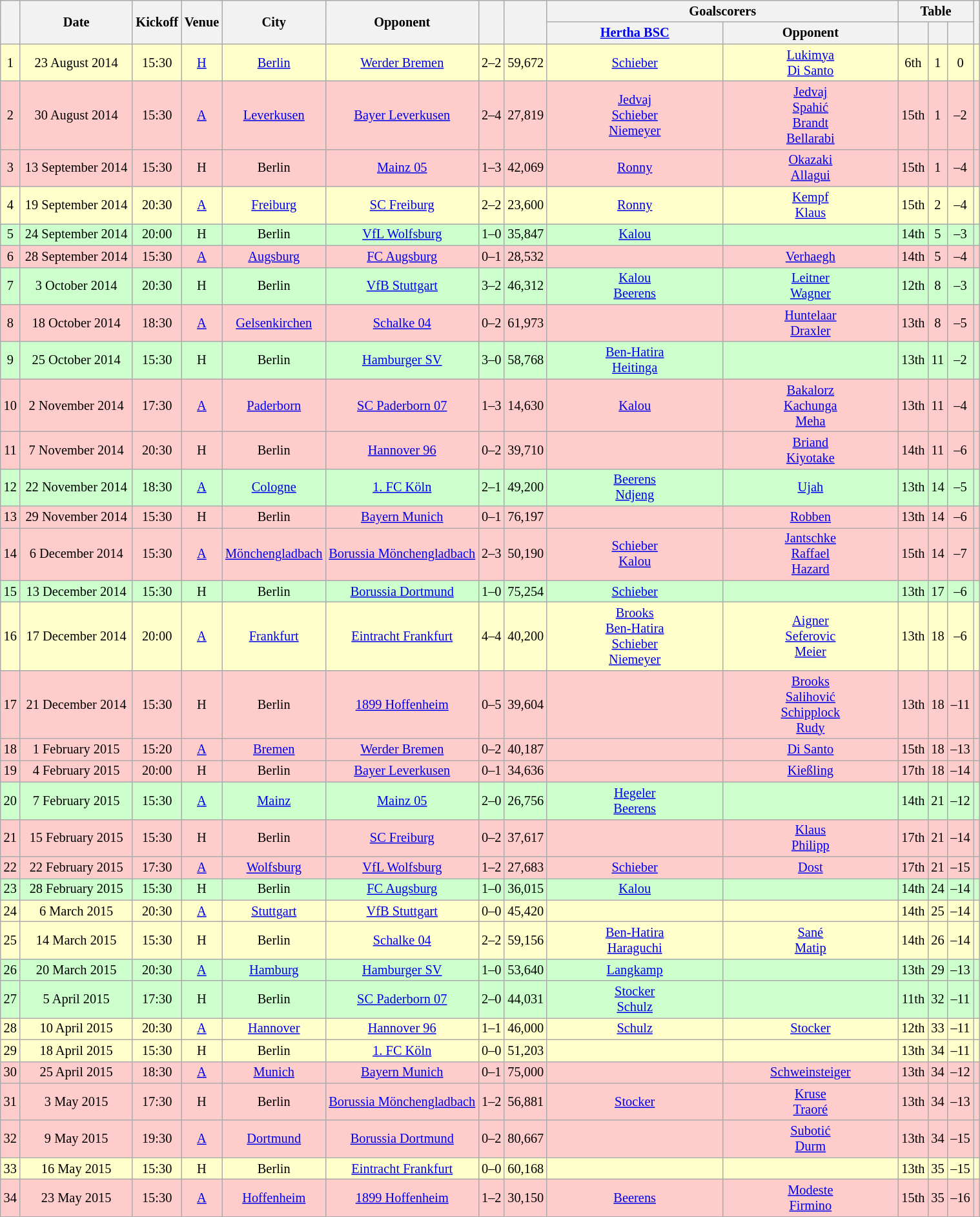<table class="wikitable" Style="text-align: center;font-size:85%">
<tr>
<th rowspan="2"></th>
<th rowspan="2" style="width:110px">Date</th>
<th rowspan="2">Kickoff</th>
<th rowspan="2">Venue</th>
<th rowspan="2">City</th>
<th rowspan="2">Opponent</th>
<th rowspan="2"><br></th>
<th rowspan="2"></th>
<th colspan="2">Goalscorers</th>
<th colspan="3">Table</th>
<th rowspan="2"></th>
</tr>
<tr>
<th style="width:175px"><a href='#'>Hertha BSC</a></th>
<th style="width:175px">Opponent</th>
<th></th>
<th></th>
<th></th>
</tr>
<tr style="background:#ffc">
<td>1</td>
<td>23 August 2014</td>
<td>15:30</td>
<td><a href='#'>H</a></td>
<td><a href='#'>Berlin</a></td>
<td><a href='#'>Werder Bremen</a></td>
<td>2–2</td>
<td>59,672</td>
<td><a href='#'>Schieber</a> </td>
<td><a href='#'>Lukimya</a> <br><a href='#'>Di Santo</a> </td>
<td>6th</td>
<td>1</td>
<td>0</td>
<td></td>
</tr>
<tr style="background:#fcc">
<td>2</td>
<td>30 August 2014</td>
<td>15:30</td>
<td><a href='#'>A</a></td>
<td><a href='#'>Leverkusen</a></td>
<td><a href='#'>Bayer Leverkusen</a></td>
<td>2–4</td>
<td>27,819</td>
<td><a href='#'>Jedvaj</a> <br><a href='#'>Schieber</a> <br><a href='#'>Niemeyer</a> </td>
<td><a href='#'>Jedvaj</a> <br><a href='#'>Spahić</a> <br><a href='#'>Brandt</a> <br><a href='#'>Bellarabi</a> </td>
<td>15th</td>
<td>1</td>
<td>–2</td>
<td></td>
</tr>
<tr style="background:#fcc">
<td>3</td>
<td>13 September 2014</td>
<td>15:30</td>
<td>H</td>
<td>Berlin</td>
<td><a href='#'>Mainz 05</a></td>
<td>1–3</td>
<td>42,069</td>
<td><a href='#'>Ronny</a> </td>
<td><a href='#'>Okazaki</a> <br><a href='#'>Allagui</a> </td>
<td>15th</td>
<td>1</td>
<td>–4</td>
<td></td>
</tr>
<tr style="background:#ffc">
<td>4</td>
<td>19 September 2014</td>
<td>20:30</td>
<td><a href='#'>A</a></td>
<td><a href='#'>Freiburg</a></td>
<td><a href='#'>SC Freiburg</a></td>
<td>2–2</td>
<td>23,600</td>
<td><a href='#'>Ronny</a> </td>
<td><a href='#'>Kempf</a> <br><a href='#'>Klaus</a> </td>
<td>15th</td>
<td>2</td>
<td>–4</td>
<td></td>
</tr>
<tr style="background:#cfc">
<td>5</td>
<td>24 September 2014</td>
<td>20:00</td>
<td>H</td>
<td>Berlin</td>
<td><a href='#'>VfL Wolfsburg</a></td>
<td>1–0</td>
<td>35,847</td>
<td><a href='#'>Kalou</a> </td>
<td></td>
<td>14th</td>
<td>5</td>
<td>–3</td>
<td></td>
</tr>
<tr style="background:#fcc">
<td>6</td>
<td>28 September 2014</td>
<td>15:30</td>
<td><a href='#'>A</a></td>
<td><a href='#'>Augsburg</a></td>
<td><a href='#'>FC Augsburg</a></td>
<td>0–1</td>
<td>28,532</td>
<td></td>
<td><a href='#'>Verhaegh</a> </td>
<td>14th</td>
<td>5</td>
<td>–4</td>
<td></td>
</tr>
<tr style="background:#cfc">
<td>7</td>
<td>3 October 2014</td>
<td>20:30</td>
<td>H</td>
<td>Berlin</td>
<td><a href='#'>VfB Stuttgart</a></td>
<td>3–2</td>
<td>46,312</td>
<td><a href='#'>Kalou</a> <br><a href='#'>Beerens</a> </td>
<td><a href='#'>Leitner</a> <br><a href='#'>Wagner</a> </td>
<td>12th</td>
<td>8</td>
<td>–3</td>
<td></td>
</tr>
<tr style="background:#fcc">
<td>8</td>
<td>18 October 2014</td>
<td>18:30</td>
<td><a href='#'>A</a></td>
<td><a href='#'>Gelsenkirchen</a></td>
<td><a href='#'>Schalke 04</a></td>
<td>0–2</td>
<td>61,973</td>
<td></td>
<td><a href='#'>Huntelaar</a> <br><a href='#'>Draxler</a> </td>
<td>13th</td>
<td>8</td>
<td>–5</td>
<td></td>
</tr>
<tr style="background:#cfc">
<td>9</td>
<td>25 October 2014</td>
<td>15:30</td>
<td>H</td>
<td>Berlin</td>
<td><a href='#'>Hamburger SV</a></td>
<td>3–0</td>
<td>58,768</td>
<td><a href='#'>Ben-Hatira</a> <br><a href='#'>Heitinga</a> </td>
<td></td>
<td>13th</td>
<td>11</td>
<td>–2</td>
<td></td>
</tr>
<tr style="background:#fcc">
<td>10</td>
<td>2 November 2014</td>
<td>17:30</td>
<td><a href='#'>A</a></td>
<td><a href='#'>Paderborn</a></td>
<td><a href='#'>SC Paderborn 07</a></td>
<td>1–3</td>
<td>14,630</td>
<td><a href='#'>Kalou</a> </td>
<td><a href='#'>Bakalorz</a> <br><a href='#'>Kachunga</a> <br><a href='#'>Meha</a> </td>
<td>13th</td>
<td>11</td>
<td>–4</td>
<td></td>
</tr>
<tr style="background:#fcc">
<td>11</td>
<td>7 November 2014</td>
<td>20:30</td>
<td>H</td>
<td>Berlin</td>
<td><a href='#'>Hannover 96</a></td>
<td>0–2</td>
<td>39,710</td>
<td></td>
<td><a href='#'>Briand</a> <br><a href='#'>Kiyotake</a> </td>
<td>14th</td>
<td>11</td>
<td>–6</td>
<td></td>
</tr>
<tr style="background:#cfc">
<td>12</td>
<td>22 November 2014</td>
<td>18:30</td>
<td><a href='#'>A</a></td>
<td><a href='#'>Cologne</a></td>
<td><a href='#'>1. FC Köln</a></td>
<td>2–1</td>
<td>49,200</td>
<td><a href='#'>Beerens</a> <br><a href='#'>Ndjeng</a> </td>
<td><a href='#'>Ujah</a> </td>
<td>13th</td>
<td>14</td>
<td>–5</td>
<td></td>
</tr>
<tr style="background:#fcc">
<td>13</td>
<td>29 November 2014</td>
<td>15:30</td>
<td>H</td>
<td>Berlin</td>
<td><a href='#'>Bayern Munich</a></td>
<td>0–1</td>
<td>76,197</td>
<td></td>
<td><a href='#'>Robben</a> </td>
<td>13th</td>
<td>14</td>
<td>–6</td>
<td></td>
</tr>
<tr style="background:#fcc">
<td>14</td>
<td>6 December 2014</td>
<td>15:30</td>
<td><a href='#'>A</a></td>
<td><a href='#'>Mönchengladbach</a></td>
<td><a href='#'>Borussia Mönchengladbach</a></td>
<td>2–3</td>
<td>50,190</td>
<td><a href='#'>Schieber</a> <br><a href='#'>Kalou</a> </td>
<td><a href='#'>Jantschke</a> <br><a href='#'>Raffael</a> <br><a href='#'>Hazard</a> </td>
<td>15th</td>
<td>14</td>
<td>–7</td>
<td></td>
</tr>
<tr style="background:#cfc">
<td>15</td>
<td>13 December 2014</td>
<td>15:30</td>
<td>H</td>
<td>Berlin</td>
<td><a href='#'>Borussia Dortmund</a></td>
<td>1–0</td>
<td>75,254</td>
<td><a href='#'>Schieber</a> </td>
<td></td>
<td>13th</td>
<td>17</td>
<td>–6</td>
<td></td>
</tr>
<tr style="background:#ffc">
<td>16</td>
<td>17 December 2014</td>
<td>20:00</td>
<td><a href='#'>A</a></td>
<td><a href='#'>Frankfurt</a></td>
<td><a href='#'>Eintracht Frankfurt</a></td>
<td>4–4</td>
<td>40,200</td>
<td><a href='#'>Brooks</a> <br><a href='#'>Ben-Hatira</a> <br><a href='#'>Schieber</a> <br><a href='#'>Niemeyer</a> </td>
<td><a href='#'>Aigner</a> <br><a href='#'>Seferovic</a> <br><a href='#'>Meier</a> </td>
<td>13th</td>
<td>18</td>
<td>–6</td>
<td></td>
</tr>
<tr style="background:#fcc">
<td>17</td>
<td>21 December 2014</td>
<td>15:30</td>
<td>H</td>
<td>Berlin</td>
<td><a href='#'>1899 Hoffenheim</a></td>
<td>0–5</td>
<td>39,604</td>
<td></td>
<td><a href='#'>Brooks</a> <br><a href='#'>Salihović</a>  <br><a href='#'>Schipplock</a> <br><a href='#'>Rudy</a> </td>
<td>13th</td>
<td>18</td>
<td>–11</td>
<td></td>
</tr>
<tr style="background:#fcc">
<td>18</td>
<td>1 February 2015</td>
<td>15:20</td>
<td><a href='#'>A</a></td>
<td><a href='#'>Bremen</a></td>
<td><a href='#'>Werder Bremen</a></td>
<td>0–2</td>
<td>40,187</td>
<td></td>
<td><a href='#'>Di Santo</a> </td>
<td>15th</td>
<td>18</td>
<td>–13</td>
<td></td>
</tr>
<tr style="background:#fcc">
<td>19</td>
<td>4 February 2015</td>
<td>20:00</td>
<td>H</td>
<td>Berlin</td>
<td><a href='#'>Bayer Leverkusen</a></td>
<td>0–1</td>
<td>34,636</td>
<td></td>
<td><a href='#'>Kießling</a> </td>
<td>17th</td>
<td>18</td>
<td>–14</td>
<td></td>
</tr>
<tr style="background:#cfc">
<td>20</td>
<td>7 February 2015</td>
<td>15:30</td>
<td><a href='#'>A</a></td>
<td><a href='#'>Mainz</a></td>
<td><a href='#'>Mainz 05</a></td>
<td>2–0</td>
<td>26,756</td>
<td><a href='#'>Hegeler</a> <br><a href='#'>Beerens</a> </td>
<td></td>
<td>14th</td>
<td>21</td>
<td>–12</td>
<td></td>
</tr>
<tr style="background:#fcc">
<td>21</td>
<td>15 February 2015</td>
<td>15:30</td>
<td>H</td>
<td>Berlin</td>
<td><a href='#'>SC Freiburg</a></td>
<td>0–2</td>
<td>37,617</td>
<td></td>
<td><a href='#'>Klaus</a> <br><a href='#'>Philipp</a> </td>
<td>17th</td>
<td>21</td>
<td>–14</td>
<td></td>
</tr>
<tr style="background:#fcc">
<td>22</td>
<td>22 February 2015</td>
<td>17:30</td>
<td><a href='#'>A</a></td>
<td><a href='#'>Wolfsburg</a></td>
<td><a href='#'>VfL Wolfsburg</a></td>
<td>1–2</td>
<td>27,683</td>
<td><a href='#'>Schieber</a> </td>
<td><a href='#'>Dost</a> </td>
<td>17th</td>
<td>21</td>
<td>–15</td>
<td></td>
</tr>
<tr style="background:#cfc">
<td>23</td>
<td>28 February 2015</td>
<td>15:30</td>
<td>H</td>
<td>Berlin</td>
<td><a href='#'>FC Augsburg</a></td>
<td>1–0</td>
<td>36,015</td>
<td><a href='#'>Kalou</a> </td>
<td></td>
<td>14th</td>
<td>24</td>
<td>–14</td>
<td></td>
</tr>
<tr style="background:#ffc">
<td>24</td>
<td>6 March 2015</td>
<td>20:30</td>
<td><a href='#'>A</a></td>
<td><a href='#'>Stuttgart</a></td>
<td><a href='#'>VfB Stuttgart</a></td>
<td>0–0</td>
<td>45,420</td>
<td></td>
<td></td>
<td>14th</td>
<td>25</td>
<td>–14</td>
<td></td>
</tr>
<tr style="background:#ffc">
<td>25</td>
<td>14 March 2015</td>
<td>15:30</td>
<td>H</td>
<td>Berlin</td>
<td><a href='#'>Schalke 04</a></td>
<td>2–2</td>
<td>59,156</td>
<td><a href='#'>Ben-Hatira</a> <br><a href='#'>Haraguchi</a> </td>
<td><a href='#'>Sané</a> <br><a href='#'>Matip</a> </td>
<td>14th</td>
<td>26</td>
<td>–14</td>
<td></td>
</tr>
<tr style="background:#cfc">
<td>26</td>
<td>20 March 2015</td>
<td>20:30</td>
<td><a href='#'>A</a></td>
<td><a href='#'>Hamburg</a></td>
<td><a href='#'>Hamburger SV</a></td>
<td>1–0</td>
<td>53,640</td>
<td><a href='#'>Langkamp</a> </td>
<td></td>
<td>13th</td>
<td>29</td>
<td>–13</td>
<td></td>
</tr>
<tr style="background:#cfc">
<td>27</td>
<td>5 April 2015</td>
<td>17:30</td>
<td>H</td>
<td>Berlin</td>
<td><a href='#'>SC Paderborn 07</a></td>
<td>2–0</td>
<td>44,031</td>
<td><a href='#'>Stocker</a> <br><a href='#'>Schulz</a> </td>
<td></td>
<td>11th</td>
<td>32</td>
<td>–11</td>
<td></td>
</tr>
<tr style="background:#ffc">
<td>28</td>
<td>10 April 2015</td>
<td>20:30</td>
<td><a href='#'>A</a></td>
<td><a href='#'>Hannover</a></td>
<td><a href='#'>Hannover 96</a></td>
<td>1–1</td>
<td>46,000</td>
<td><a href='#'>Schulz</a> </td>
<td><a href='#'>Stocker</a> </td>
<td>12th</td>
<td>33</td>
<td>–11</td>
<td></td>
</tr>
<tr style="background:#ffc">
<td>29</td>
<td>18 April 2015</td>
<td>15:30</td>
<td>H</td>
<td>Berlin</td>
<td><a href='#'>1. FC Köln</a></td>
<td>0–0</td>
<td>51,203</td>
<td></td>
<td></td>
<td>13th</td>
<td>34</td>
<td>–11</td>
<td></td>
</tr>
<tr style="background:#fcc">
<td>30</td>
<td>25 April 2015</td>
<td>18:30</td>
<td><a href='#'>A</a></td>
<td><a href='#'>Munich</a></td>
<td><a href='#'>Bayern Munich</a></td>
<td>0–1</td>
<td>75,000</td>
<td></td>
<td><a href='#'>Schweinsteiger</a> </td>
<td>13th</td>
<td>34</td>
<td>–12</td>
<td></td>
</tr>
<tr style="background:#fcc">
<td>31</td>
<td>3 May 2015</td>
<td>17:30</td>
<td>H</td>
<td>Berlin</td>
<td><a href='#'>Borussia Mönchengladbach</a></td>
<td>1–2</td>
<td>56,881</td>
<td><a href='#'>Stocker</a> </td>
<td><a href='#'>Kruse</a> <br><a href='#'>Traoré</a> </td>
<td>13th</td>
<td>34</td>
<td>–13</td>
<td></td>
</tr>
<tr style="background:#fcc">
<td>32</td>
<td>9 May 2015</td>
<td>19:30</td>
<td><a href='#'>A</a></td>
<td><a href='#'>Dortmund</a></td>
<td><a href='#'>Borussia Dortmund</a></td>
<td>0–2</td>
<td>80,667</td>
<td></td>
<td><a href='#'>Subotić</a> <br><a href='#'>Durm</a> </td>
<td>13th</td>
<td>34</td>
<td>–15</td>
<td></td>
</tr>
<tr style="background:#ffc">
<td>33</td>
<td>16 May 2015</td>
<td>15:30</td>
<td>H</td>
<td>Berlin</td>
<td><a href='#'>Eintracht Frankfurt</a></td>
<td>0–0</td>
<td>60,168</td>
<td></td>
<td></td>
<td>13th</td>
<td>35</td>
<td>–15</td>
<td></td>
</tr>
<tr style="background:#fcc">
<td>34</td>
<td>23 May 2015</td>
<td>15:30</td>
<td><a href='#'>A</a></td>
<td><a href='#'>Hoffenheim</a></td>
<td><a href='#'>1899 Hoffenheim</a></td>
<td>1–2</td>
<td>30,150</td>
<td><a href='#'>Beerens</a> </td>
<td><a href='#'>Modeste</a> <br><a href='#'>Firmino</a> </td>
<td>15th</td>
<td>35</td>
<td>–16</td>
<td></td>
</tr>
</table>
